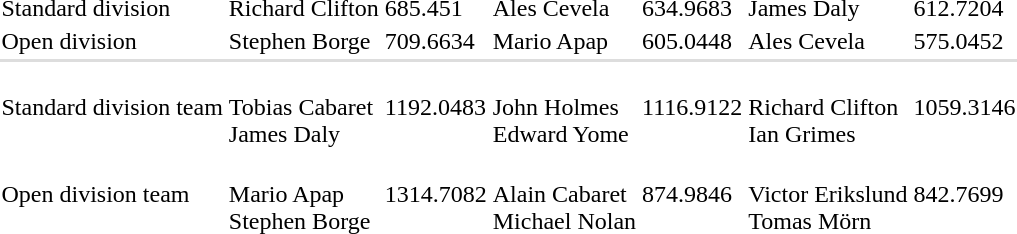<table>
<tr>
<td>Standard division</td>
<td>Richard Clifton<br></td>
<td>685.451</td>
<td>Ales Cevela<br></td>
<td>634.9683</td>
<td>James Daly<br></td>
<td>612.7204</td>
</tr>
<tr>
<td>Open division</td>
<td>Stephen Borge<br></td>
<td>709.6634</td>
<td>Mario Apap<br></td>
<td>605.0448</td>
<td>Ales Cevela<br></td>
<td>575.0452</td>
</tr>
<tr bgcolor=#dddddd>
<td colspan=7></td>
</tr>
<tr>
<td>Standard division team</td>
<td><br>Tobias Cabaret<br>James Daly</td>
<td>1192.0483</td>
<td><br>John Holmes<br>Edward Yome</td>
<td>1116.9122</td>
<td><br>Richard Clifton<br>Ian Grimes</td>
<td>1059.3146</td>
</tr>
<tr>
<td>Open division team</td>
<td><br>Mario Apap<br>Stephen Borge</td>
<td>1314.7082</td>
<td><br>Alain Cabaret<br>Michael Nolan</td>
<td>874.9846</td>
<td><br>Victor Erikslund<br>Tomas Mörn</td>
<td>842.7699</td>
</tr>
</table>
